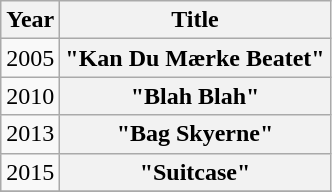<table class="wikitable plainrowheaders" style="text-align:center;">
<tr>
<th scope="col">Year</th>
<th scope="col">Title</th>
</tr>
<tr>
<td>2005</td>
<th scope="row">"Kan Du Mærke Beatet"</th>
</tr>
<tr>
<td>2010</td>
<th scope="row">"Blah Blah"</th>
</tr>
<tr>
<td>2013</td>
<th scope="row">"Bag Skyerne"</th>
</tr>
<tr>
<td>2015</td>
<th scope="row">"Suitcase"</th>
</tr>
<tr>
</tr>
</table>
